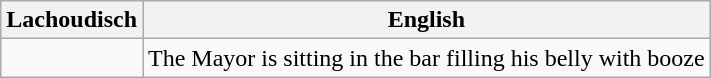<table class="wikitable">
<tr>
<th>Lachoudisch</th>
<th>English</th>
</tr>
<tr>
<td></td>
<td>The Mayor is sitting in the bar filling his belly with booze</td>
</tr>
</table>
